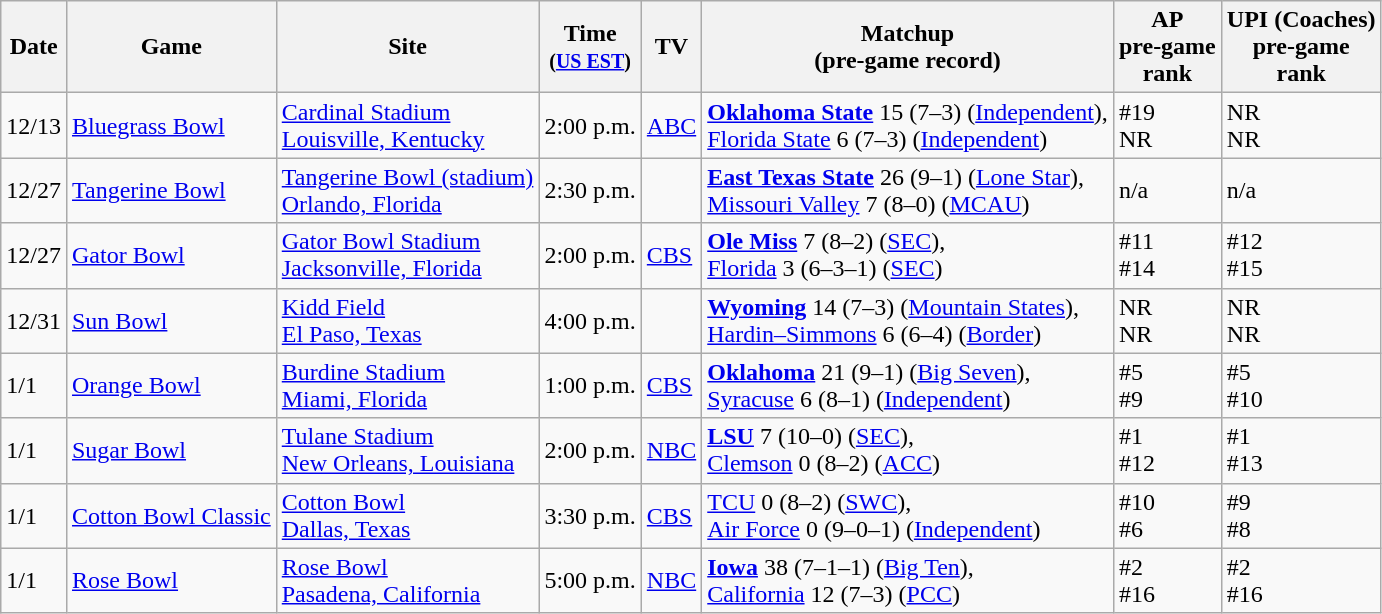<table class="wikitable">
<tr>
<th>Date</th>
<th>Game</th>
<th>Site</th>
<th>Time<br><small>(<a href='#'>US EST</a>)</small></th>
<th>TV</th>
<th>Matchup<br>(pre-game record)</th>
<th>AP<br>pre-game<br>rank</th>
<th>UPI (Coaches)<br>pre-game<br>rank</th>
</tr>
<tr>
<td>12/13</td>
<td><a href='#'>Bluegrass Bowl</a></td>
<td><a href='#'>Cardinal Stadium</a> <br> <a href='#'>Louisville, Kentucky</a></td>
<td>2:00 p.m.</td>
<td><a href='#'>ABC</a></td>
<td><strong><a href='#'>Oklahoma State</a></strong> 15 (7–3) (<a href='#'>Independent</a>),<br><a href='#'>Florida State</a> 6 (7–3) (<a href='#'>Independent</a>)</td>
<td>#19<br>NR</td>
<td>NR<br>NR</td>
</tr>
<tr>
<td>12/27</td>
<td><a href='#'>Tangerine Bowl</a></td>
<td><a href='#'>Tangerine Bowl (stadium)</a> <br> <a href='#'>Orlando, Florida</a></td>
<td>2:30 p.m.</td>
<td></td>
<td><strong><a href='#'>East Texas State</a></strong> 26 (9–1) (<a href='#'>Lone Star</a>),<br><a href='#'>Missouri Valley</a> 7 (8–0) (<a href='#'>MCAU</a>)</td>
<td>n/a</td>
<td>n/a</td>
</tr>
<tr>
<td>12/27</td>
<td><a href='#'>Gator Bowl</a></td>
<td><a href='#'>Gator Bowl Stadium</a> <br> <a href='#'>Jacksonville, Florida</a></td>
<td>2:00 p.m.</td>
<td><a href='#'>CBS</a></td>
<td><strong><a href='#'>Ole Miss</a></strong> 7 (8–2) (<a href='#'>SEC</a>),<br><a href='#'>Florida</a> 3 (6–3–1) (<a href='#'>SEC</a>)</td>
<td>#11<br>#14</td>
<td>#12<br>#15</td>
</tr>
<tr>
<td>12/31</td>
<td><a href='#'>Sun Bowl</a></td>
<td><a href='#'>Kidd Field</a> <br> <a href='#'>El Paso, Texas</a></td>
<td>4:00 p.m.</td>
<td></td>
<td><strong><a href='#'>Wyoming</a></strong> 14 (7–3) (<a href='#'>Mountain States</a>),<br><a href='#'>Hardin–Simmons</a> 6 (6–4) (<a href='#'>Border</a>)</td>
<td>NR<br>NR</td>
<td>NR<br>NR</td>
</tr>
<tr>
<td>1/1</td>
<td><a href='#'>Orange Bowl</a></td>
<td><a href='#'>Burdine Stadium</a> <br> <a href='#'>Miami, Florida</a></td>
<td>1:00 p.m.</td>
<td><a href='#'>CBS</a></td>
<td><strong><a href='#'>Oklahoma</a></strong> 21 (9–1) (<a href='#'>Big Seven</a>),<br><a href='#'>Syracuse</a> 6 (8–1) (<a href='#'>Independent</a>)</td>
<td>#5<br>#9</td>
<td>#5<br>#10</td>
</tr>
<tr>
<td>1/1</td>
<td><a href='#'>Sugar Bowl</a></td>
<td><a href='#'>Tulane Stadium</a> <br> <a href='#'>New Orleans, Louisiana</a></td>
<td>2:00 p.m.</td>
<td><a href='#'>NBC</a></td>
<td><strong><a href='#'>LSU</a></strong> 7 (10–0) (<a href='#'>SEC</a>),<br><a href='#'>Clemson</a> 0 (8–2) (<a href='#'>ACC</a>)</td>
<td>#1<br>#12</td>
<td>#1<br>#13</td>
</tr>
<tr>
<td>1/1</td>
<td><a href='#'>Cotton Bowl Classic</a></td>
<td><a href='#'>Cotton Bowl</a> <br> <a href='#'>Dallas, Texas</a></td>
<td>3:30 p.m.</td>
<td><a href='#'>CBS</a></td>
<td><a href='#'>TCU</a> 0 (8–2) (<a href='#'>SWC</a>),<br><a href='#'>Air Force</a> 0 (9–0–1) (<a href='#'>Independent</a>)</td>
<td>#10<br>#6</td>
<td>#9<br>#8</td>
</tr>
<tr>
<td>1/1</td>
<td><a href='#'>Rose Bowl</a></td>
<td><a href='#'>Rose Bowl</a> <br> <a href='#'>Pasadena, California</a></td>
<td>5:00 p.m.</td>
<td><a href='#'>NBC</a></td>
<td><strong><a href='#'>Iowa</a></strong> 38 (7–1–1) (<a href='#'>Big Ten</a>),<br><a href='#'>California</a> 12 (7–3) (<a href='#'>PCC</a>)</td>
<td>#2<br>#16</td>
<td>#2<br>#16</td>
</tr>
</table>
